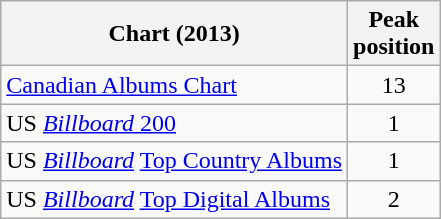<table class="wikitable sortable">
<tr>
<th>Chart (2013)</th>
<th>Peak<br>position</th>
</tr>
<tr>
<td><a href='#'>Canadian Albums Chart</a></td>
<td align="center">13</td>
</tr>
<tr>
<td>US <a href='#'><em>Billboard</em> 200</a></td>
<td align="center">1</td>
</tr>
<tr>
<td>US <em><a href='#'>Billboard</a></em> <a href='#'>Top Country Albums</a></td>
<td align="center">1</td>
</tr>
<tr>
<td>US <em><a href='#'>Billboard</a></em> <a href='#'>Top Digital Albums</a></td>
<td align="center">2</td>
</tr>
</table>
